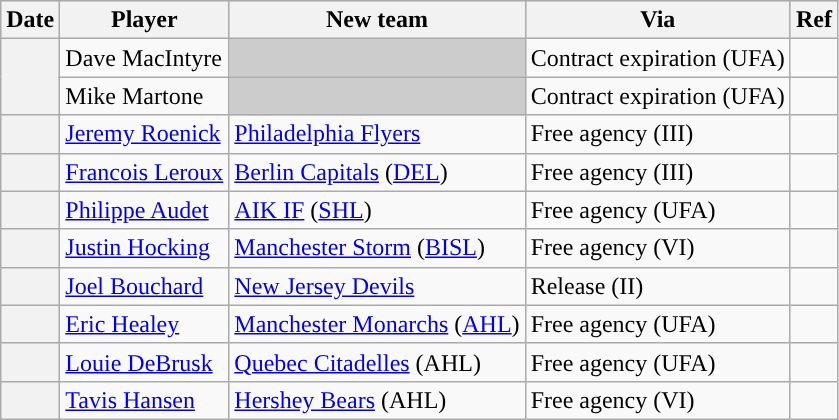<table class="wikitable plainrowheaders">
<tr style="background:#ddd; text-align:center;">
<th>Date</th>
<th>Player</th>
<th>New team</th>
<th>Via</th>
<th>Ref</th>
</tr>
<tr>
<th scope="row" rowspan=2></th>
<td>Dave MacIntyre</td>
<td style="background:#ccc"></td>
<td>Contract expiration (UFA)</td>
<td></td>
</tr>
<tr>
<td>Mike Martone</td>
<td style="background:#ccc"></td>
<td>Contract expiration (UFA)</td>
<td></td>
</tr>
<tr>
<th scope="row"></th>
<td><a href='#'>Jeremy Roenick</a></td>
<td><a href='#'>Philadelphia Flyers</a></td>
<td>Free agency (III)</td>
<td></td>
</tr>
<tr>
<th scope="row"></th>
<td><a href='#'>Francois Leroux</a></td>
<td><a href='#'>Berlin Capitals</a> (<a href='#'>DEL</a>)</td>
<td>Free agency (III)</td>
<td></td>
</tr>
<tr>
<th scope="row"></th>
<td><a href='#'>Philippe Audet</a></td>
<td><a href='#'>AIK IF</a> (<a href='#'>SHL</a>)</td>
<td>Free agency (UFA)</td>
<td></td>
</tr>
<tr>
<th scope="row"></th>
<td><a href='#'>Justin Hocking</a></td>
<td><a href='#'>Manchester Storm</a> (<a href='#'>BISL</a>)</td>
<td>Free agency (VI)</td>
<td></td>
</tr>
<tr>
<th scope="row"></th>
<td><a href='#'>Joel Bouchard</a></td>
<td><a href='#'>New Jersey Devils</a></td>
<td>Release (II)</td>
<td></td>
</tr>
<tr>
<th scope="row"></th>
<td><a href='#'>Eric Healey</a></td>
<td><a href='#'>Manchester Monarchs</a> (<a href='#'>AHL</a>)</td>
<td>Free agency (UFA)</td>
<td></td>
</tr>
<tr>
<th scope="row"></th>
<td><a href='#'>Louie DeBrusk</a></td>
<td><a href='#'>Quebec Citadelles</a> (AHL)</td>
<td>Free agency (UFA)</td>
<td></td>
</tr>
<tr>
<th scope="row"></th>
<td><a href='#'>Tavis Hansen</a></td>
<td><a href='#'>Hershey Bears</a> (AHL)</td>
<td>Free agency (VI)</td>
<td></td>
</tr>
</table>
